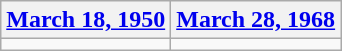<table class=wikitable>
<tr>
<th><a href='#'>March 18, 1950</a></th>
<th><a href='#'>March 28, 1968</a></th>
</tr>
<tr>
<td></td>
<td></td>
</tr>
</table>
